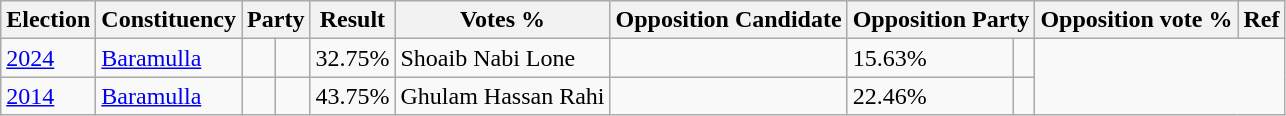<table class="wikitable sortable">
<tr>
<th>Election</th>
<th>Constituency</th>
<th colspan="2">Party</th>
<th>Result</th>
<th>Votes %</th>
<th>Opposition Candidate</th>
<th colspan="2">Opposition Party</th>
<th>Opposition vote %</th>
<th>Ref</th>
</tr>
<tr>
<td><a href='#'>2024</a></td>
<td><a href='#'>Baramulla</a></td>
<td></td>
<td></td>
<td>32.75%</td>
<td>Shoaib Nabi Lone</td>
<td></td>
<td>15.63%</td>
<td></td>
</tr>
<tr>
<td><a href='#'>2014</a></td>
<td><a href='#'>Baramulla</a></td>
<td></td>
<td></td>
<td>43.75%</td>
<td>Ghulam Hassan Rahi</td>
<td></td>
<td>22.46%</td>
<td></td>
</tr>
</table>
